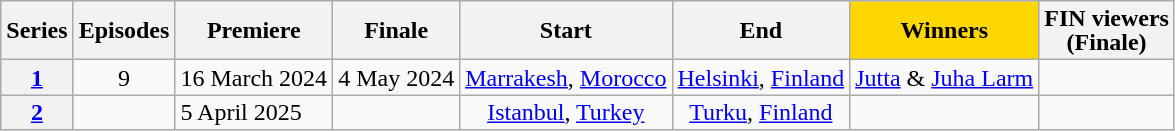<table class="wikitable"style="text-align:center; line-height:16px;">
<tr>
<th scope="col">Series</th>
<th scope="col">Episodes</th>
<th scope="col">Premiere</th>
<th scope="col">Finale</th>
<th scope="col">Start</th>
<th scope="col">End</th>
<th scope="col" style="background:gold;">Winners</th>
<th scope="col">FIN viewers<br>(Finale)</th>
</tr>
<tr>
<th><a href='#'>1</a></th>
<td>9</td>
<td style="text-align:left;">16 March 2024</td>
<td style="text-align:left;">4 May 2024</td>
<td><a href='#'>Marrakesh</a>, <a href='#'>Morocco</a></td>
<td><a href='#'>Helsinki</a>, <a href='#'>Finland</a></td>
<td><a href='#'>Jutta</a> & <a href='#'>Juha Larm</a></td>
<td></td>
</tr>
<tr>
<th><a href='#'>2</a></th>
<td></td>
<td style="text-align:left;">5 April 2025</td>
<td></td>
<td><a href='#'>Istanbul</a>, <a href='#'>Turkey</a></td>
<td><a href='#'>Turku</a>, <a href='#'>Finland</a></td>
<td></td>
<td></td>
</tr>
</table>
